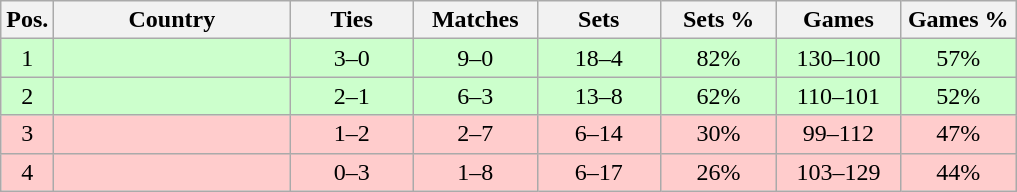<table class="wikitable nowrap" style=text-align:center>
<tr>
<th>Pos.</th>
<th width=150>Country</th>
<th width=75>Ties</th>
<th width=75>Matches</th>
<th width=75>Sets</th>
<th width=70>Sets %</th>
<th width=75>Games</th>
<th width=70>Games %</th>
</tr>
<tr bgcolor=ccffcc>
<td>1</td>
<td align=left></td>
<td>3–0</td>
<td>9–0</td>
<td>18–4</td>
<td>82%</td>
<td>130–100</td>
<td>57%</td>
</tr>
<tr bgcolor=ccffcc>
<td>2</td>
<td align=left></td>
<td>2–1</td>
<td>6–3</td>
<td>13–8</td>
<td>62%</td>
<td>110–101</td>
<td>52%</td>
</tr>
<tr bgcolor=ffcccc>
<td>3</td>
<td align=left></td>
<td>1–2</td>
<td>2–7</td>
<td>6–14</td>
<td>30%</td>
<td>99–112</td>
<td>47%</td>
</tr>
<tr bgcolor=ffcccc>
<td>4</td>
<td align=left></td>
<td>0–3</td>
<td>1–8</td>
<td>6–17</td>
<td>26%</td>
<td>103–129</td>
<td>44%</td>
</tr>
</table>
